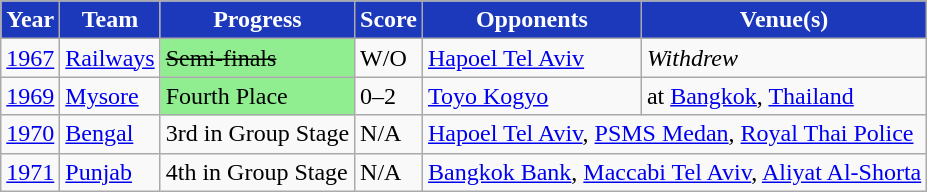<table class="wikitable">
<tr>
<th style="background:#1C39BC; color:white; text-align:center;">Year</th>
<th style="background:#1C39BC; color:white; text-align:center;">Team</th>
<th style="background:#1C39BC; color:white; text-align:center;">Progress</th>
<th style="background:#1C39BC; color:white; text-align:center;">Score</th>
<th style="background:#1C39BC; color:white; text-align:center;">Opponents</th>
<th style="background:#1C39BC; color:white; text-align:center;">Venue(s)</th>
</tr>
<tr>
<td><a href='#'>1967</a></td>
<td><a href='#'>Railways</a></td>
<td style="background:lightgreen;"><s>Semi-finals</s></td>
<td>W/O</td>
<td> <a href='#'>Hapoel Tel Aviv</a></td>
<td><em>Withdrew</em></td>
</tr>
<tr>
<td><a href='#'>1969</a></td>
<td><a href='#'>Mysore</a></td>
<td style="background:lightgreen;">Fourth Place</td>
<td>0–2</td>
<td> <a href='#'>Toyo Kogyo</a></td>
<td>at <a href='#'>Bangkok</a>, <a href='#'>Thailand</a></td>
</tr>
<tr>
<td><a href='#'>1970</a></td>
<td><a href='#'>Bengal</a></td>
<td>3rd in Group Stage</td>
<td>N/A</td>
<td colspan="2"> <a href='#'>Hapoel Tel Aviv</a>,  <a href='#'>PSMS Medan</a>,  <a href='#'>Royal Thai Police</a></td>
</tr>
<tr>
<td><a href='#'>1971</a></td>
<td><a href='#'>Punjab</a></td>
<td>4th in Group Stage</td>
<td>N/A</td>
<td colspan="2"> <a href='#'>Bangkok Bank</a>,  <a href='#'>Maccabi Tel Aviv</a>,  <a href='#'>Aliyat Al-Shorta</a></td>
</tr>
</table>
